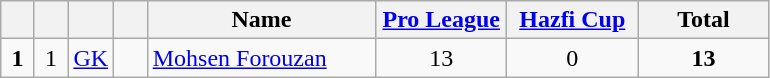<table class="wikitable" style="text-align:center">
<tr>
<th width=15></th>
<th width=15></th>
<th width=15></th>
<th width=15></th>
<th width=145>Name</th>
<th width=80><strong><a href='#'>Pro League</a></strong></th>
<th width=80><strong><a href='#'>Hazfi Cup</a></strong></th>
<th width=80>Total</th>
</tr>
<tr>
<td><strong>1</strong></td>
<td>1</td>
<td><a href='#'>GK</a></td>
<td></td>
<td align=left><a href='#'>Mohsen Forouzan</a></td>
<td>13</td>
<td>0</td>
<td><strong>13</strong></td>
</tr>
</table>
